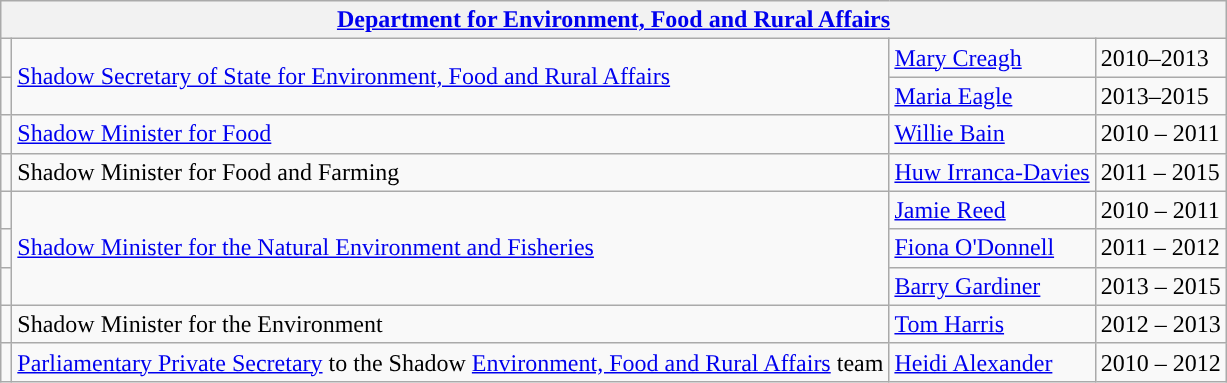<table class="wikitable">
<tr>
<th colspan="4"><a href='#'>Department for Environment, Food and Rural Affairs</a></th>
</tr>
<tr>
<td style="background: "></td>
<td rowspan="2"><a href='#'>Shadow Secretary of State for Environment, Food and Rural Affairs</a></td>
<td><a href='#'>Mary Creagh</a></td>
<td>2010–2013</td>
</tr>
<tr>
<td style="background: "></td>
<td><a href='#'>Maria Eagle</a></td>
<td>2013–2015</td>
</tr>
<tr>
<td style="background: "></td>
<td><a href='#'>Shadow Minister for Food</a></td>
<td><a href='#'>Willie Bain</a></td>
<td>2010 – 2011</td>
</tr>
<tr>
<td style="background: "></td>
<td>Shadow Minister for Food and Farming</td>
<td><a href='#'>Huw Irranca-Davies</a></td>
<td>2011 – 2015</td>
</tr>
<tr>
<td style="background: "></td>
<td rowspan="3"><a href='#'>Shadow Minister for the Natural Environment and Fisheries</a></td>
<td><a href='#'>Jamie Reed</a></td>
<td>2010 – 2011</td>
</tr>
<tr>
<td style="background: "></td>
<td><a href='#'>Fiona O'Donnell</a></td>
<td>2011 – 2012</td>
</tr>
<tr>
<td style="background: "></td>
<td><a href='#'>Barry Gardiner</a></td>
<td>2013 – 2015</td>
</tr>
<tr>
<td style="background: "></td>
<td>Shadow Minister for the Environment</td>
<td><a href='#'>Tom Harris</a></td>
<td>2012 – 2013</td>
</tr>
<tr>
<td style="background: "></td>
<td><a href='#'>Parliamentary Private Secretary</a> to the Shadow <a href='#'>Environment, Food and Rural Affairs</a> team</td>
<td><a href='#'>Heidi Alexander</a></td>
<td>2010 – 2012</td>
</tr>
</table>
